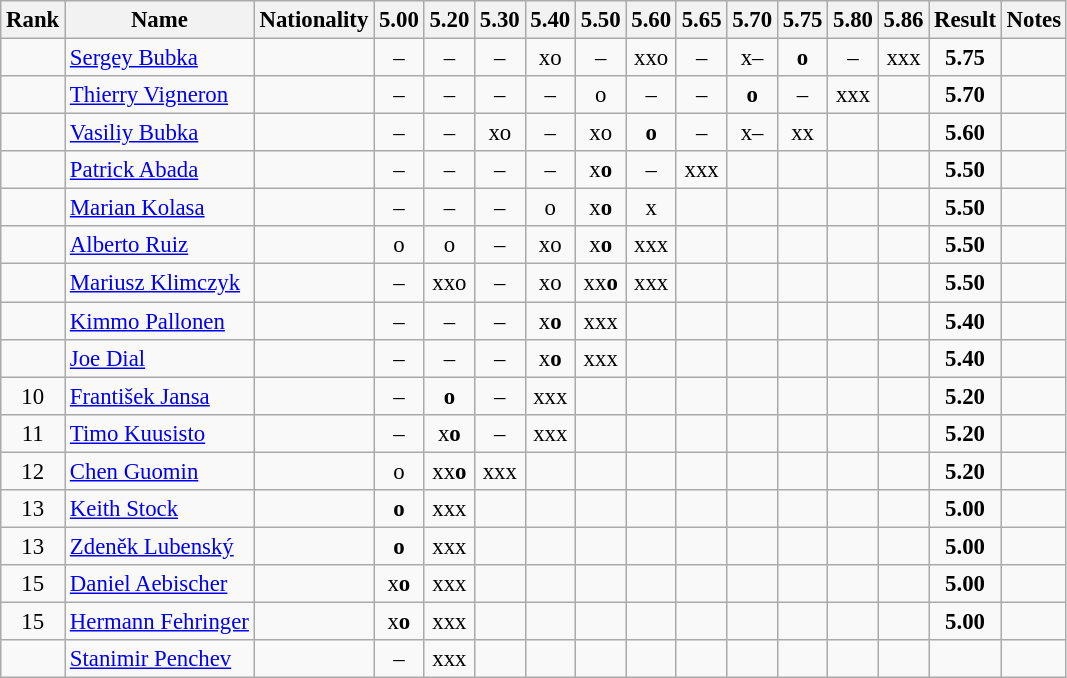<table class="wikitable sortable" style="text-align:center; font-size:95%">
<tr>
<th>Rank</th>
<th>Name</th>
<th>Nationality</th>
<th>5.00</th>
<th>5.20</th>
<th>5.30</th>
<th>5.40</th>
<th>5.50</th>
<th>5.60</th>
<th>5.65</th>
<th>5.70</th>
<th>5.75</th>
<th>5.80</th>
<th>5.86</th>
<th>Result</th>
<th>Notes</th>
</tr>
<tr>
<td></td>
<td align="left"><a href='#'>Sergey Bubka</a></td>
<td align=left></td>
<td>–</td>
<td>–</td>
<td>–</td>
<td>xo</td>
<td>–</td>
<td>xxo</td>
<td>–</td>
<td>x–</td>
<td><strong>o</strong></td>
<td>–</td>
<td>xxx</td>
<td><strong>5.75</strong></td>
<td></td>
</tr>
<tr>
<td></td>
<td align="left"><a href='#'>Thierry Vigneron</a></td>
<td align=left></td>
<td>–</td>
<td>–</td>
<td>–</td>
<td>–</td>
<td>o</td>
<td>–</td>
<td>–</td>
<td><strong>o</strong></td>
<td>–</td>
<td>xxx</td>
<td></td>
<td><strong>5.70</strong></td>
<td></td>
</tr>
<tr>
<td></td>
<td align="left"><a href='#'>Vasiliy Bubka</a></td>
<td align=left></td>
<td>–</td>
<td>–</td>
<td>xo</td>
<td>–</td>
<td>xo</td>
<td><strong>o</strong></td>
<td>–</td>
<td>x–</td>
<td>xx</td>
<td></td>
<td></td>
<td><strong>5.60</strong></td>
<td></td>
</tr>
<tr>
<td></td>
<td align="left"><a href='#'>Patrick Abada</a></td>
<td align=left></td>
<td>–</td>
<td>–</td>
<td>–</td>
<td>–</td>
<td>x<strong>o</strong></td>
<td>–</td>
<td>xxx</td>
<td></td>
<td></td>
<td></td>
<td></td>
<td><strong>5.50</strong></td>
<td></td>
</tr>
<tr>
<td></td>
<td align="left"><a href='#'>Marian Kolasa</a></td>
<td align=left></td>
<td>–</td>
<td>–</td>
<td>–</td>
<td>o</td>
<td>x<strong>o</strong></td>
<td>x</td>
<td></td>
<td></td>
<td></td>
<td></td>
<td></td>
<td><strong>5.50</strong></td>
<td></td>
</tr>
<tr>
<td></td>
<td align="left"><a href='#'>Alberto Ruiz</a></td>
<td align=left></td>
<td>o</td>
<td>o</td>
<td>–</td>
<td>xo</td>
<td>x<strong>o</strong></td>
<td>xxx</td>
<td></td>
<td></td>
<td></td>
<td></td>
<td></td>
<td><strong>5.50</strong></td>
<td></td>
</tr>
<tr>
<td></td>
<td align="left"><a href='#'>Mariusz Klimczyk</a></td>
<td align=left></td>
<td>–</td>
<td>xxo</td>
<td>–</td>
<td>xo</td>
<td>xx<strong>o</strong></td>
<td>xxx</td>
<td></td>
<td></td>
<td></td>
<td></td>
<td></td>
<td><strong>5.50</strong></td>
<td></td>
</tr>
<tr>
<td></td>
<td align="left"><a href='#'>Kimmo Pallonen</a></td>
<td align=left></td>
<td>–</td>
<td>–</td>
<td>–</td>
<td>x<strong>o</strong></td>
<td>xxx</td>
<td></td>
<td></td>
<td></td>
<td></td>
<td></td>
<td></td>
<td><strong>5.40</strong></td>
<td></td>
</tr>
<tr>
<td></td>
<td align="left"><a href='#'>Joe Dial</a></td>
<td align=left></td>
<td>–</td>
<td>–</td>
<td>–</td>
<td>x<strong>o</strong></td>
<td>xxx</td>
<td></td>
<td></td>
<td></td>
<td></td>
<td></td>
<td></td>
<td><strong>5.40</strong></td>
<td></td>
</tr>
<tr>
<td>10</td>
<td align="left"><a href='#'>František Jansa</a></td>
<td align=left></td>
<td>–</td>
<td><strong>o</strong></td>
<td>–</td>
<td>xxx</td>
<td></td>
<td></td>
<td></td>
<td></td>
<td></td>
<td></td>
<td></td>
<td><strong>5.20</strong></td>
<td></td>
</tr>
<tr>
<td>11</td>
<td align="left"><a href='#'>Timo Kuusisto</a></td>
<td align=left></td>
<td>–</td>
<td>x<strong>o</strong></td>
<td>–</td>
<td>xxx</td>
<td></td>
<td></td>
<td></td>
<td></td>
<td></td>
<td></td>
<td></td>
<td><strong>5.20</strong></td>
<td></td>
</tr>
<tr>
<td>12</td>
<td align="left"><a href='#'>Chen Guomin</a></td>
<td align=left></td>
<td>o</td>
<td>xx<strong>o</strong></td>
<td>xxx</td>
<td></td>
<td></td>
<td></td>
<td></td>
<td></td>
<td></td>
<td></td>
<td></td>
<td><strong>5.20</strong></td>
<td></td>
</tr>
<tr>
<td>13</td>
<td align="left"><a href='#'>Keith Stock</a></td>
<td align=left></td>
<td><strong>o</strong></td>
<td>xxx</td>
<td></td>
<td></td>
<td></td>
<td></td>
<td></td>
<td></td>
<td></td>
<td></td>
<td></td>
<td><strong>5.00</strong></td>
<td></td>
</tr>
<tr>
<td>13</td>
<td align="left"><a href='#'>Zdeněk Lubenský</a></td>
<td align=left></td>
<td><strong>o</strong></td>
<td>xxx</td>
<td></td>
<td></td>
<td></td>
<td></td>
<td></td>
<td></td>
<td></td>
<td></td>
<td></td>
<td><strong>5.00</strong></td>
<td></td>
</tr>
<tr>
<td>15</td>
<td align="left"><a href='#'>Daniel Aebischer</a></td>
<td align=left></td>
<td>x<strong>o</strong></td>
<td>xxx</td>
<td></td>
<td></td>
<td></td>
<td></td>
<td></td>
<td></td>
<td></td>
<td></td>
<td></td>
<td><strong>5.00</strong></td>
<td></td>
</tr>
<tr>
<td>15</td>
<td align="left"><a href='#'>Hermann Fehringer</a></td>
<td align=left></td>
<td>x<strong>o</strong></td>
<td>xxx</td>
<td></td>
<td></td>
<td></td>
<td></td>
<td></td>
<td></td>
<td></td>
<td></td>
<td></td>
<td><strong>5.00</strong></td>
<td></td>
</tr>
<tr>
<td></td>
<td align="left"><a href='#'>Stanimir Penchev</a></td>
<td align=left></td>
<td>–</td>
<td>xxx</td>
<td></td>
<td></td>
<td></td>
<td></td>
<td></td>
<td></td>
<td></td>
<td></td>
<td></td>
<td><strong></strong></td>
<td></td>
</tr>
</table>
